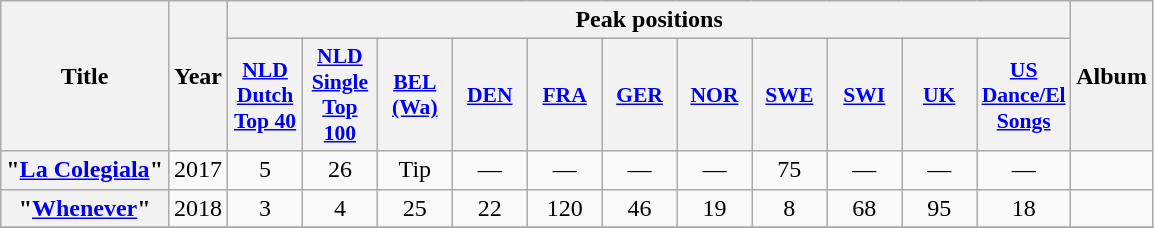<table class="wikitable plainrowheaders" style="text-align:center">
<tr>
<th scope="col" rowspan="2">Title</th>
<th scope="col" rowspan="2">Year</th>
<th scope="col" colspan="11">Peak positions</th>
<th scope="col" rowspan="2">Album</th>
</tr>
<tr>
<th scope="col" style="width:3em;font-size:90%;"><a href='#'>NLD <br>Dutch<br>Top 40</a><br></th>
<th scope="col" style="width:3em;font-size:90%;"><a href='#'>NLD <br>Single<br>Top 100</a><br></th>
<th scope="col" style="width:3em;font-size:90%;"><a href='#'>BEL <br>(Wa)</a><br></th>
<th scope="col" style="width:3em;font-size:90%;"><a href='#'>DEN</a><br></th>
<th scope="col" style="width:3em;font-size:90%;"><a href='#'>FRA</a><br></th>
<th scope="col" style="width:3em;font-size:90%;"><a href='#'>GER</a><br></th>
<th scope="col" style="width:3em;font-size:90%;"><a href='#'>NOR</a><br></th>
<th scope="col" style="width:3em;font-size:90%;"><a href='#'>SWE</a><br></th>
<th scope="col" style="width:3em;font-size:90%;"><a href='#'>SWI</a><br></th>
<th scope="col" style="width:3em;font-size:90%;"><a href='#'>UK</a><br></th>
<th scope="col" style="width:3em;font-size:90%;"><a href='#'>US<br>Dance/El <br>Songs</a><br></th>
</tr>
<tr>
<th scope="row">"<a href='#'>La Colegiala</a>"</th>
<td>2017</td>
<td>5<br><small></small></td>
<td>26<br><small></small></td>
<td>Tip</td>
<td>—</td>
<td>—</td>
<td>—</td>
<td>—</td>
<td>75</td>
<td>—</td>
<td>—</td>
<td>—</td>
<td></td>
</tr>
<tr>
<th scope="row">"<a href='#'>Whenever</a>"</th>
<td>2018</td>
<td>3<br><small></small></td>
<td>4<br><small></small></td>
<td>25</td>
<td>22</td>
<td>120<br><small></small></td>
<td>46</td>
<td>19</td>
<td>8</td>
<td>68</td>
<td>95<br><small></small></td>
<td>18</td>
<td></td>
</tr>
<tr>
</tr>
</table>
